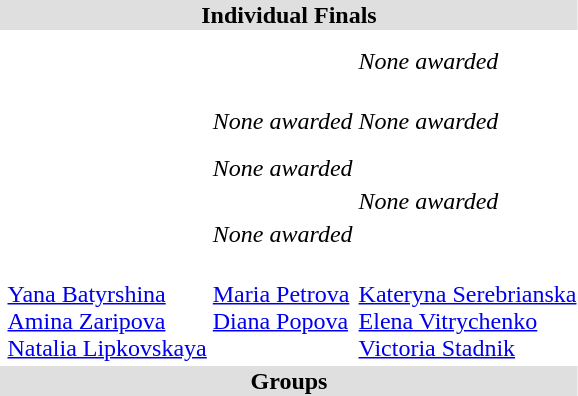<table>
<tr bgcolor="DFDFDF">
<td colspan="4" align="center"><strong>Individual Finals</strong></td>
</tr>
<tr>
<th scope=row style="text-align:left"><br></th>
<td></td>
<td><br><br></td>
<td><em>None awarded</em></td>
</tr>
<tr>
<th scope=row style="text-align:left"><br></th>
<td><br><br></td>
<td><em>None awarded</em></td>
<td><em>None awarded</em></td>
</tr>
<tr>
<th scope=row style="text-align:left"><br></th>
<td><br></td>
<td><em>None awarded</em></td>
<td><br></td>
</tr>
<tr>
<th scope=row style="text-align:left"><br></th>
<td></td>
<td><br></td>
<td><em>None awarded</em></td>
</tr>
<tr>
<th scope=row style="text-align:left"><br></th>
<td><br></td>
<td><em>None awarded</em></td>
<td><br></td>
</tr>
<tr>
<th scope=row style="text-align:left"><br></th>
<td valign="top"><br><a href='#'>Yana Batyrshina</a><br><a href='#'>Amina Zaripova</a><br><a href='#'>Natalia Lipkovskaya</a></td>
<td valign="top"><br><a href='#'>Maria Petrova</a><br><a href='#'>Diana Popova</a></td>
<td valign="top"><br><a href='#'>Kateryna Serebrianska</a><br><a href='#'>Elena Vitrychenko</a><br><a href='#'>Victoria Stadnik</a></td>
</tr>
<tr bgcolor="DFDFDF">
<td colspan="4" align="center"><strong>Groups</strong></td>
</tr>
<tr>
<th scope=row style="text-align:left"><br></th>
<td valign="top"></td>
<td valign="top"></td>
<td valign="top"></td>
</tr>
<tr>
<th scope=row style="text-align:left"><br></th>
<td valign="top"></td>
<td valign="top"></td>
<td valign="top"></td>
</tr>
<tr>
<th scope=row style="text-align:left"><br></th>
<td valign="top"></td>
<td valign="top"></td>
<td valign="top"></td>
</tr>
</table>
